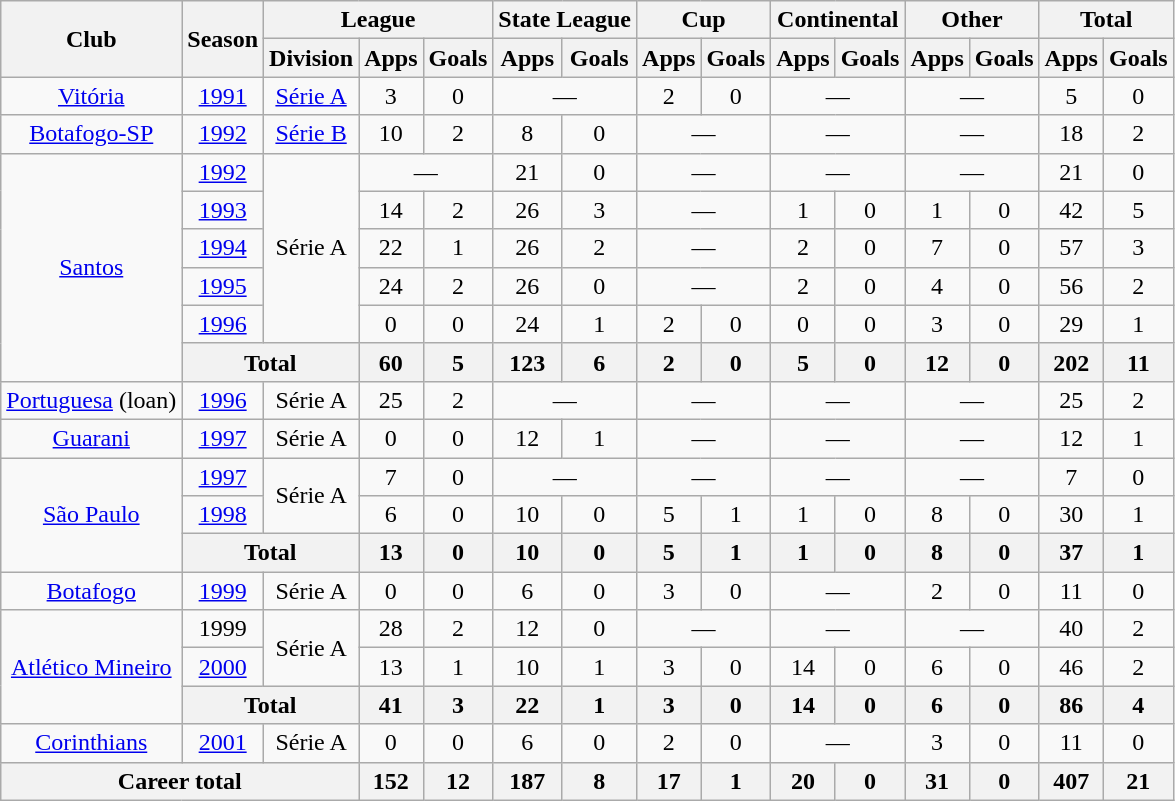<table class="wikitable" style="text-align: center;">
<tr>
<th rowspan="2">Club</th>
<th rowspan="2">Season</th>
<th colspan="3">League</th>
<th colspan="2">State League</th>
<th colspan="2">Cup</th>
<th colspan="2">Continental</th>
<th colspan="2">Other</th>
<th colspan="2">Total</th>
</tr>
<tr>
<th>Division</th>
<th>Apps</th>
<th>Goals</th>
<th>Apps</th>
<th>Goals</th>
<th>Apps</th>
<th>Goals</th>
<th>Apps</th>
<th>Goals</th>
<th>Apps</th>
<th>Goals</th>
<th>Apps</th>
<th>Goals</th>
</tr>
<tr>
<td valign="center"><a href='#'>Vitória</a></td>
<td><a href='#'>1991</a></td>
<td><a href='#'>Série A</a></td>
<td>3</td>
<td>0</td>
<td colspan="2">—</td>
<td>2</td>
<td>0</td>
<td colspan="2">—</td>
<td colspan="2">—</td>
<td>5</td>
<td>0</td>
</tr>
<tr>
<td valign="center"><a href='#'>Botafogo-SP</a></td>
<td><a href='#'>1992</a></td>
<td><a href='#'>Série B</a></td>
<td>10</td>
<td>2</td>
<td>8</td>
<td>0</td>
<td colspan="2">—</td>
<td colspan="2">—</td>
<td colspan="2">—</td>
<td>18</td>
<td>2<br></td>
</tr>
<tr>
<td rowspan="6" valign="center"><a href='#'>Santos</a></td>
<td><a href='#'>1992</a></td>
<td rowspan="5">Série A</td>
<td colspan="2">—</td>
<td>21</td>
<td>0</td>
<td colspan="2">—</td>
<td colspan="2">—</td>
<td colspan="2">—</td>
<td>21</td>
<td>0</td>
</tr>
<tr>
<td><a href='#'>1993</a></td>
<td>14</td>
<td>2</td>
<td>26</td>
<td>3</td>
<td colspan="2">—</td>
<td>1</td>
<td>0</td>
<td>1</td>
<td>0</td>
<td>42</td>
<td>5</td>
</tr>
<tr>
<td><a href='#'>1994</a></td>
<td>22</td>
<td>1</td>
<td>26</td>
<td>2</td>
<td colspan="2">—</td>
<td>2</td>
<td>0</td>
<td>7</td>
<td>0</td>
<td>57</td>
<td>3</td>
</tr>
<tr>
<td><a href='#'>1995</a></td>
<td>24</td>
<td>2</td>
<td>26</td>
<td>0</td>
<td colspan="2">—</td>
<td>2</td>
<td>0</td>
<td>4</td>
<td>0</td>
<td>56</td>
<td>2</td>
</tr>
<tr>
<td><a href='#'>1996</a></td>
<td>0</td>
<td>0</td>
<td>24</td>
<td>1</td>
<td>2</td>
<td>0</td>
<td>0</td>
<td>0</td>
<td>3</td>
<td>0</td>
<td>29</td>
<td>1</td>
</tr>
<tr>
<th colspan="2">Total</th>
<th>60</th>
<th>5</th>
<th>123</th>
<th>6</th>
<th>2</th>
<th>0</th>
<th>5</th>
<th>0</th>
<th>12</th>
<th>0</th>
<th>202</th>
<th>11</th>
</tr>
<tr>
<td valign="center"><a href='#'>Portuguesa</a> (loan)</td>
<td><a href='#'>1996</a></td>
<td>Série A</td>
<td>25</td>
<td>2</td>
<td colspan="2">—</td>
<td colspan="2">—</td>
<td colspan="2">—</td>
<td colspan="2">—</td>
<td>25</td>
<td>2</td>
</tr>
<tr>
<td valign="center"><a href='#'>Guarani</a></td>
<td><a href='#'>1997</a></td>
<td>Série A</td>
<td>0</td>
<td>0</td>
<td>12</td>
<td>1</td>
<td colspan="2">—</td>
<td colspan="2">—</td>
<td colspan="2">—</td>
<td>12</td>
<td>1</td>
</tr>
<tr>
<td rowspan="3" valign="center"><a href='#'>São Paulo</a></td>
<td><a href='#'>1997</a></td>
<td rowspan="2">Série A</td>
<td>7</td>
<td>0</td>
<td colspan="2">—</td>
<td colspan="2">—</td>
<td colspan="2">—</td>
<td colspan="2">—</td>
<td>7</td>
<td>0</td>
</tr>
<tr>
<td><a href='#'>1998</a></td>
<td>6</td>
<td>0</td>
<td>10</td>
<td>0</td>
<td>5</td>
<td>1</td>
<td>1</td>
<td>0</td>
<td>8</td>
<td>0</td>
<td>30</td>
<td>1</td>
</tr>
<tr>
<th colspan="2">Total</th>
<th>13</th>
<th>0</th>
<th>10</th>
<th>0</th>
<th>5</th>
<th>1</th>
<th>1</th>
<th>0</th>
<th>8</th>
<th>0</th>
<th>37</th>
<th>1</th>
</tr>
<tr>
<td valign="center"><a href='#'>Botafogo</a></td>
<td><a href='#'>1999</a></td>
<td>Série A</td>
<td>0</td>
<td>0</td>
<td>6</td>
<td>0</td>
<td>3</td>
<td>0</td>
<td colspan="2">—</td>
<td>2</td>
<td>0</td>
<td>11</td>
<td>0</td>
</tr>
<tr>
<td rowspan="3" valign="center"><a href='#'>Atlético Mineiro</a></td>
<td>1999</td>
<td rowspan="2">Série A</td>
<td>28</td>
<td>2</td>
<td>12</td>
<td>0</td>
<td colspan="2">—</td>
<td colspan="2">—</td>
<td colspan="2">—</td>
<td>40</td>
<td>2</td>
</tr>
<tr>
<td><a href='#'>2000</a></td>
<td>13</td>
<td>1</td>
<td>10</td>
<td>1</td>
<td>3</td>
<td>0</td>
<td>14</td>
<td>0</td>
<td>6</td>
<td>0</td>
<td>46</td>
<td>2</td>
</tr>
<tr>
<th colspan="2">Total</th>
<th>41</th>
<th>3</th>
<th>22</th>
<th>1</th>
<th>3</th>
<th>0</th>
<th>14</th>
<th>0</th>
<th>6</th>
<th>0</th>
<th>86</th>
<th>4</th>
</tr>
<tr>
<td valign="center"><a href='#'>Corinthians</a></td>
<td><a href='#'>2001</a></td>
<td>Série A</td>
<td>0</td>
<td>0</td>
<td>6</td>
<td>0</td>
<td>2</td>
<td>0</td>
<td colspan="2">—</td>
<td>3</td>
<td>0</td>
<td>11</td>
<td>0</td>
</tr>
<tr>
<th colspan="3"><strong>Career total</strong></th>
<th>152</th>
<th>12</th>
<th>187</th>
<th>8</th>
<th>17</th>
<th>1</th>
<th>20</th>
<th>0</th>
<th>31</th>
<th>0</th>
<th>407</th>
<th>21</th>
</tr>
</table>
